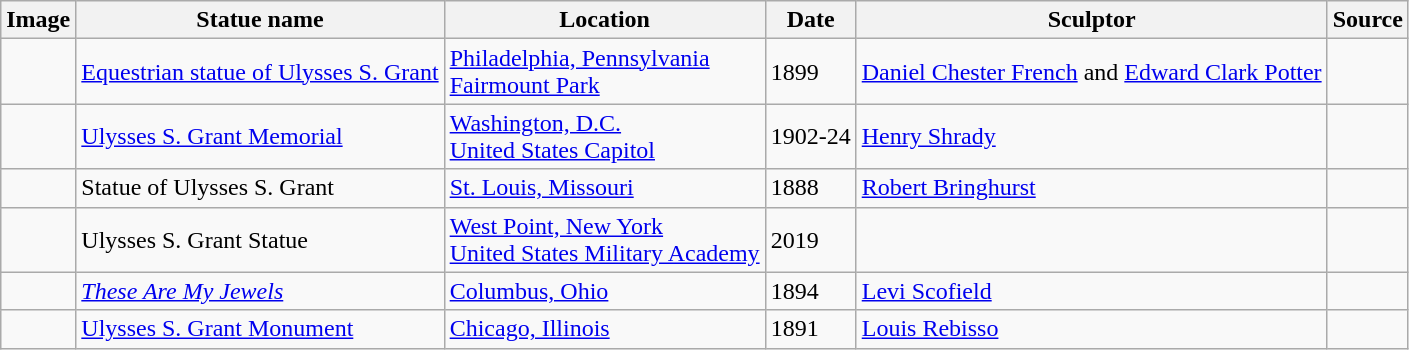<table class="wikitable sortable">
<tr>
<th scope="col" class="unsortable">Image</th>
<th scope="col">Statue name</th>
<th scope="col">Location</th>
<th scope="col">Date</th>
<th scope="col">Sculptor</th>
<th scope="col" class="unsortable">Source</th>
</tr>
<tr>
<td></td>
<td><a href='#'>Equestrian statue of Ulysses S. Grant</a></td>
<td><a href='#'>Philadelphia, Pennsylvania</a><br><a href='#'>Fairmount Park</a></td>
<td>1899</td>
<td><a href='#'>Daniel Chester French</a> and <a href='#'>Edward Clark Potter</a></td>
<td></td>
</tr>
<tr>
<td></td>
<td><a href='#'>Ulysses S. Grant Memorial</a></td>
<td><a href='#'>Washington, D.C.</a><br><a href='#'>United States Capitol</a></td>
<td>1902-24</td>
<td><a href='#'>Henry Shrady</a></td>
<td></td>
</tr>
<tr>
<td></td>
<td>Statue of Ulysses S. Grant</td>
<td><a href='#'>St. Louis, Missouri</a></td>
<td>1888</td>
<td><a href='#'>Robert Bringhurst</a></td>
<td></td>
</tr>
<tr>
<td></td>
<td>Ulysses S. Grant Statue</td>
<td><a href='#'>West Point, New York</a><br><a href='#'>United States Military Academy</a></td>
<td>2019</td>
<td></td>
<td><br></td>
</tr>
<tr>
<td></td>
<td><em><a href='#'>These Are My Jewels</a></em></td>
<td><a href='#'>Columbus, Ohio</a></td>
<td>1894</td>
<td><a href='#'>Levi Scofield</a></td>
<td></td>
</tr>
<tr>
<td></td>
<td><a href='#'>Ulysses S. Grant Monument</a></td>
<td><a href='#'>Chicago, Illinois</a></td>
<td>1891</td>
<td><a href='#'>Louis Rebisso</a></td>
<td></td>
</tr>
</table>
